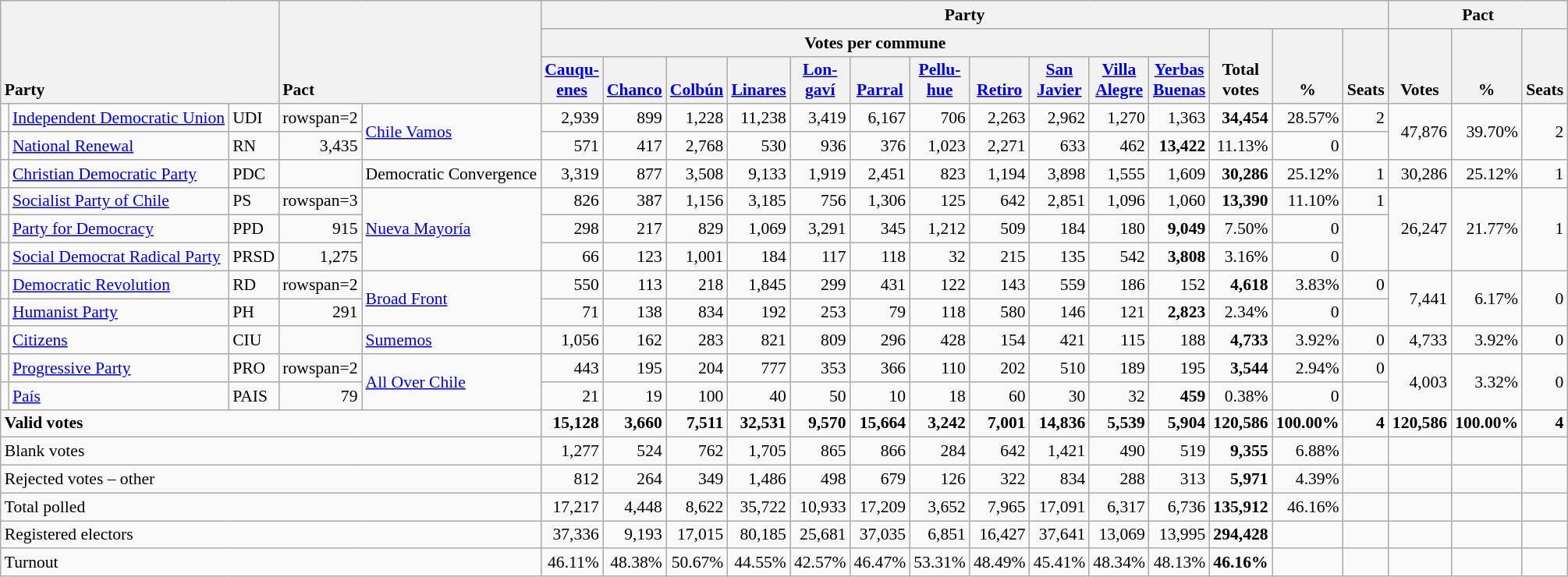<table class="wikitable" border="1" style="font-size:90%; text-align:right; white-space: nowrap;">
<tr>
<th style="text-align:left;" valign=bottom rowspan=3 colspan=3>Party</th>
<th style="text-align:left;" valign=bottom rowspan=3 colspan=2>Pact</th>
<th colspan=14>Party</th>
<th colspan=3>Pact</th>
</tr>
<tr>
<th colspan=11>Votes per commune</th>
<th align=center valign=bottom rowspan=2 width="40">Total<br>votes</th>
<th align=center valign=bottom rowspan=2 width="40">%</th>
<th align=center valign=bottom rowspan=2>Seats</th>
<th align=center valign=bottom rowspan=2 width="40">Votes</th>
<th align=center valign=bottom rowspan=2 width="40">%</th>
<th align=center valign=bottom rowspan=2>Seats</th>
</tr>
<tr>
<th align=center valign=bottom width="40"><a href='#'>Cauqu-<br>enes</a></th>
<th align=center valign=bottom width="40"><a href='#'>Chanco</a></th>
<th align=center valign=bottom width="40"><a href='#'>Colbún</a></th>
<th align=center valign=bottom width="40"><a href='#'>Linares</a></th>
<th align=center valign=bottom width="40"><a href='#'>Lon-<br>gaví</a></th>
<th align=center valign=bottom width="40"><a href='#'>Parral</a></th>
<th align=center valign=bottom width="40"><a href='#'>Pellu-<br>hue</a></th>
<th align=center valign=bottom width="40"><a href='#'>Retiro</a></th>
<th align=center valign=bottom width="40"><a href='#'>San<br>Javier</a></th>
<th align=center valign=bottom width="40"><a href='#'>Villa<br>Alegre</a></th>
<th align=center valign=bottom width="40"><a href='#'>Yerbas<br>Buenas</a></th>
</tr>
<tr>
<td></td>
<td align=left><a href='#'>Independent Democratic Union</a></td>
<td align=left>UDI</td>
<td>rowspan=2 </td>
<td rowspan=2 align=left><a href='#'>Chile Vamos</a></td>
<td>2,939</td>
<td>899</td>
<td>1,228</td>
<td>11,238</td>
<td>3,419</td>
<td>6,167</td>
<td>706</td>
<td>2,263</td>
<td>2,962</td>
<td>1,270</td>
<td>1,363</td>
<td><strong>34,454</strong></td>
<td>28.57%</td>
<td>2</td>
<td rowspan=2>47,876</td>
<td rowspan=2>39.70%</td>
<td rowspan=2>2</td>
</tr>
<tr>
<td></td>
<td align=left><a href='#'>National Renewal</a></td>
<td align=left>RN</td>
<td>3,435</td>
<td>571</td>
<td>417</td>
<td>2,768</td>
<td>530</td>
<td>936</td>
<td>376</td>
<td>1,023</td>
<td>2,271</td>
<td>633</td>
<td>462</td>
<td><strong>13,422</strong></td>
<td>11.13%</td>
<td>0</td>
</tr>
<tr>
<td></td>
<td align=left><a href='#'>Christian Democratic Party</a></td>
<td align=left>PDC</td>
<td></td>
<td align=left>Democratic Convergence</td>
<td>3,319</td>
<td>877</td>
<td>3,508</td>
<td>9,133</td>
<td>1,919</td>
<td>2,451</td>
<td>823</td>
<td>1,194</td>
<td>3,898</td>
<td>1,555</td>
<td>1,609</td>
<td><strong>30,286</strong></td>
<td>25.12%</td>
<td>1</td>
<td>30,286</td>
<td>25.12%</td>
<td>1</td>
</tr>
<tr>
<td></td>
<td align=left><a href='#'>Socialist Party of Chile</a></td>
<td align=left>PS</td>
<td>rowspan=3 </td>
<td rowspan=3 align=left><a href='#'>Nueva Mayoría</a></td>
<td>826</td>
<td>387</td>
<td>1,156</td>
<td>3,185</td>
<td>756</td>
<td>1,306</td>
<td>125</td>
<td>642</td>
<td>2,851</td>
<td>1,096</td>
<td>1,060</td>
<td><strong>13,390</strong></td>
<td>11.10%</td>
<td>1</td>
<td rowspan=3>26,247</td>
<td rowspan=3>21.77%</td>
<td rowspan=3>1</td>
</tr>
<tr>
<td></td>
<td align=left><a href='#'>Party for Democracy</a></td>
<td align=left>PPD</td>
<td>915</td>
<td>298</td>
<td>217</td>
<td>829</td>
<td>1,069</td>
<td>3,291</td>
<td>345</td>
<td>1,212</td>
<td>509</td>
<td>184</td>
<td>180</td>
<td><strong>9,049</strong></td>
<td>7.50%</td>
<td>0</td>
</tr>
<tr>
<td></td>
<td align=left><a href='#'>Social Democrat Radical Party</a></td>
<td align=left>PRSD</td>
<td>1,275</td>
<td>66</td>
<td>123</td>
<td>1,001</td>
<td>184</td>
<td>117</td>
<td>118</td>
<td>32</td>
<td>215</td>
<td>135</td>
<td>542</td>
<td><strong>3,808</strong></td>
<td>3.16%</td>
<td>0</td>
</tr>
<tr>
<td></td>
<td align=left><a href='#'>Democratic Revolution</a></td>
<td align=left>RD</td>
<td>rowspan=2 </td>
<td rowspan=2 align=left><a href='#'>Broad Front</a></td>
<td>550</td>
<td>113</td>
<td>218</td>
<td>1,845</td>
<td>299</td>
<td>431</td>
<td>122</td>
<td>143</td>
<td>559</td>
<td>186</td>
<td>152</td>
<td><strong>4,618</strong></td>
<td>3.83%</td>
<td>0</td>
<td rowspan=2>7,441</td>
<td rowspan=2>6.17%</td>
<td rowspan=2>0</td>
</tr>
<tr>
<td></td>
<td align=left><a href='#'>Humanist Party</a></td>
<td align=left>PH</td>
<td>291</td>
<td>71</td>
<td>138</td>
<td>834</td>
<td>192</td>
<td>253</td>
<td>79</td>
<td>118</td>
<td>580</td>
<td>146</td>
<td>121</td>
<td><strong>2,823</strong></td>
<td>2.34%</td>
<td>0</td>
</tr>
<tr>
<td></td>
<td align=left><a href='#'>Citizens</a></td>
<td align=left>CIU</td>
<td></td>
<td align=left><a href='#'>Sumemos</a></td>
<td>1,056</td>
<td>162</td>
<td>283</td>
<td>821</td>
<td>809</td>
<td>296</td>
<td>428</td>
<td>154</td>
<td>421</td>
<td>115</td>
<td>188</td>
<td><strong>4,733</strong></td>
<td>3.92%</td>
<td>0</td>
<td>4,733</td>
<td>3.92%</td>
<td>0</td>
</tr>
<tr>
<td></td>
<td align=left><a href='#'>Progressive Party</a></td>
<td align=left>PRO</td>
<td>rowspan=2 </td>
<td rowspan=2 align=left><a href='#'>All Over Chile</a></td>
<td>443</td>
<td>195</td>
<td>204</td>
<td>777</td>
<td>353</td>
<td>366</td>
<td>110</td>
<td>202</td>
<td>510</td>
<td>189</td>
<td>195</td>
<td><strong>3,544</strong></td>
<td>2.94%</td>
<td>0</td>
<td rowspan=2>4,003</td>
<td rowspan=2>3.32%</td>
<td rowspan=2>0</td>
</tr>
<tr>
<td></td>
<td align=left><a href='#'>País</a></td>
<td align=left>PAIS</td>
<td>79</td>
<td>21</td>
<td>19</td>
<td>100</td>
<td>40</td>
<td>50</td>
<td>10</td>
<td>18</td>
<td>60</td>
<td>30</td>
<td>32</td>
<td><strong>459</strong></td>
<td>0.38%</td>
<td>0</td>
</tr>
<tr style="font-weight:bold">
<td align=left colspan=5>Valid votes</td>
<td>15,128</td>
<td>3,660</td>
<td>7,511</td>
<td>32,531</td>
<td>9,570</td>
<td>15,664</td>
<td>3,242</td>
<td>7,001</td>
<td>14,836</td>
<td>5,539</td>
<td>5,904</td>
<td>120,586</td>
<td>100.00%</td>
<td>4</td>
<td>120,586</td>
<td>100.00%</td>
<td>4</td>
</tr>
<tr>
<td align=left colspan=5>Blank votes</td>
<td>1,277</td>
<td>524</td>
<td>762</td>
<td>1,705</td>
<td>865</td>
<td>866</td>
<td>284</td>
<td>642</td>
<td>1,421</td>
<td>490</td>
<td>519</td>
<td><strong>9,355</strong></td>
<td>6.88%</td>
<td></td>
<td></td>
<td></td>
<td></td>
</tr>
<tr>
<td align=left colspan=5>Rejected votes – other</td>
<td>812</td>
<td>264</td>
<td>349</td>
<td>1,486</td>
<td>498</td>
<td>679</td>
<td>126</td>
<td>322</td>
<td>834</td>
<td>288</td>
<td>313</td>
<td><strong>5,971</strong></td>
<td>4.39%</td>
<td></td>
<td></td>
<td></td>
<td></td>
</tr>
<tr>
<td align=left colspan=5>Total polled</td>
<td>17,217</td>
<td>4,448</td>
<td>8,622</td>
<td>35,722</td>
<td>10,933</td>
<td>17,209</td>
<td>3,652</td>
<td>7,965</td>
<td>17,091</td>
<td>6,317</td>
<td>6,736</td>
<td><strong>135,912</strong></td>
<td>46.16%</td>
<td></td>
<td></td>
<td></td>
<td></td>
</tr>
<tr>
<td align=left colspan=5>Registered electors</td>
<td>37,336</td>
<td>9,193</td>
<td>17,015</td>
<td>80,185</td>
<td>25,681</td>
<td>37,035</td>
<td>6,851</td>
<td>16,427</td>
<td>37,641</td>
<td>13,069</td>
<td>13,995</td>
<td><strong>294,428</strong></td>
<td></td>
<td></td>
<td></td>
<td></td>
<td></td>
</tr>
<tr>
<td align=left colspan=5>Turnout</td>
<td>46.11%</td>
<td>48.38%</td>
<td>50.67%</td>
<td>44.55%</td>
<td>42.57%</td>
<td>46.47%</td>
<td>53.31%</td>
<td>48.49%</td>
<td>45.41%</td>
<td>48.34%</td>
<td>48.13%</td>
<td><strong>46.16%</strong></td>
<td></td>
<td></td>
<td></td>
<td></td>
<td></td>
</tr>
</table>
